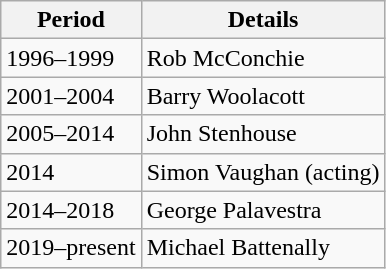<table class="wikitable">
<tr>
<th>Period</th>
<th>Details</th>
</tr>
<tr>
<td>1996–1999</td>
<td>Rob McConchie</td>
</tr>
<tr>
<td>2001–2004</td>
<td>Barry Woolacott</td>
</tr>
<tr>
<td>2005–2014</td>
<td>John Stenhouse</td>
</tr>
<tr>
<td>2014</td>
<td>Simon Vaughan (acting)</td>
</tr>
<tr>
<td>2014–2018</td>
<td>George Palavestra</td>
</tr>
<tr>
<td>2019–present</td>
<td>Michael Battenally</td>
</tr>
</table>
